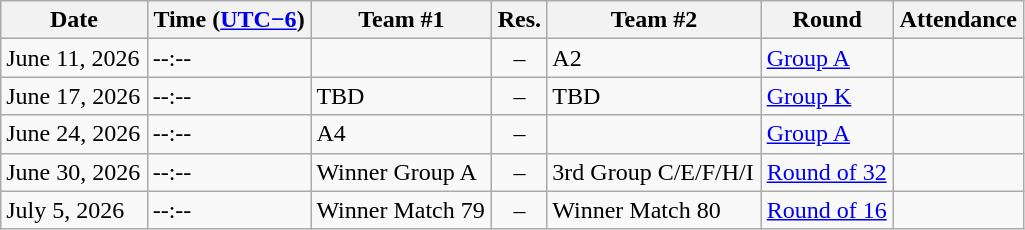<table class="wikitable sortable" style="text-align:left; width:54%;">
<tr>
<th>Date</th>
<th>Time (<a href='#'>UTC−6</a>)</th>
<th>Team #1</th>
<th>Res.</th>
<th>Team #2</th>
<th>Round</th>
<th>Attendance</th>
</tr>
<tr>
<td>June 11, 2026</td>
<td>--:--</td>
<td></td>
<td style="text-align:center;">–</td>
<td>A2</td>
<td><a href='#'>Group A</a></td>
<td style="text-align:center;"></td>
</tr>
<tr>
<td>June 17, 2026</td>
<td>--:--</td>
<td>TBD</td>
<td style="text-align:center;">–</td>
<td>TBD</td>
<td><a href='#'>Group K</a></td>
<td style="text-align:center;"></td>
</tr>
<tr>
<td>June 24, 2026</td>
<td>--:--</td>
<td>A4</td>
<td style="text-align:center;">–</td>
<td></td>
<td><a href='#'>Group A</a></td>
<td style="text-align:center;"></td>
</tr>
<tr>
<td>June 30, 2026</td>
<td>--:--</td>
<td>Winner Group A</td>
<td style="text-align:center;">–</td>
<td>3rd Group C/E/F/H/I</td>
<td><a href='#'>Round of 32</a></td>
<td style="text-align:center;"></td>
</tr>
<tr>
<td>July 5, 2026</td>
<td>--:--</td>
<td>Winner Match 79</td>
<td style="text-align:center;">–</td>
<td>Winner Match 80</td>
<td><a href='#'>Round of 16</a></td>
<td style="text-align:center;"></td>
</tr>
</table>
